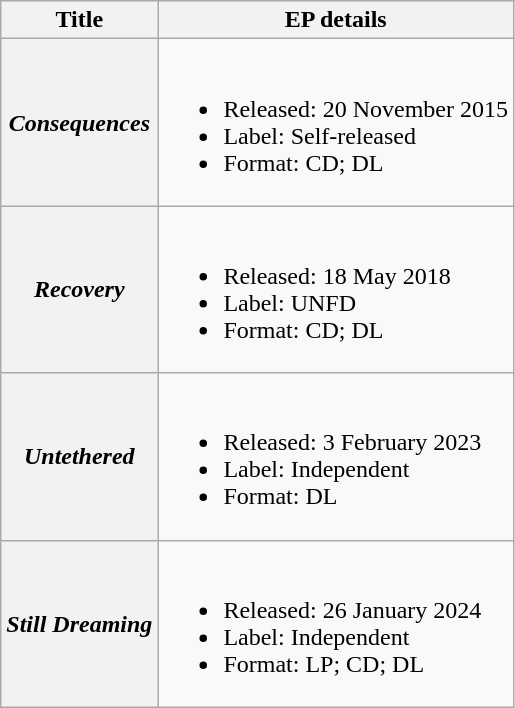<table class="wikitable plainrowheaders">
<tr>
<th>Title</th>
<th>EP details</th>
</tr>
<tr>
<th scope="row"><em>Consequences</em></th>
<td><br><ul><li>Released: 20 November 2015</li><li>Label: Self-released</li><li>Format: CD; DL</li></ul></td>
</tr>
<tr>
<th scope="row"><em>Recovery</em></th>
<td><br><ul><li>Released: 18 May 2018</li><li>Label: UNFD</li><li>Format: CD; DL</li></ul></td>
</tr>
<tr>
<th scope="row"><em>Untethered</em></th>
<td><br><ul><li>Released: 3 February 2023</li><li>Label: Independent</li><li>Format: DL</li></ul></td>
</tr>
<tr>
<th scope="row"><em>Still Dreaming</em></th>
<td><br><ul><li>Released: 26 January 2024</li><li>Label: Independent</li><li>Format: LP; CD; DL</li></ul></td>
</tr>
</table>
